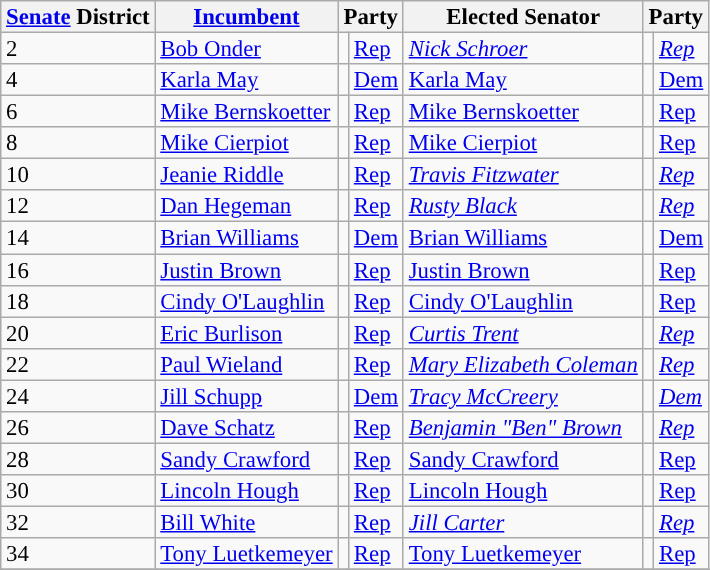<table class="sortable wikitable" style="font-size:95%;line-height:14px;">
<tr>
<th colspan="1" class="sortable"><a href='#'>Senate</a> District</th>
<th class="unsortable"><a href='#'>Incumbent</a></th>
<th colspan="2">Party</th>
<th class="unsortable">Elected Senator</th>
<th colspan="2">Party</th>
</tr>
<tr>
<td>2</td>
<td><a href='#'>Bob Onder</a></td>
<td style="background:"></td>
<td><a href='#'>Rep</a></td>
<td><em><a href='#'>Nick Schroer</a></em></td>
<td style="background:"></td>
<td><em><a href='#'>Rep</a></em></td>
</tr>
<tr>
<td>4</td>
<td><a href='#'>Karla May</a></td>
<td style="background:"></td>
<td><a href='#'>Dem</a></td>
<td><a href='#'>Karla May</a></td>
<td style="background:"></td>
<td><a href='#'>Dem</a></td>
</tr>
<tr>
<td>6</td>
<td><a href='#'>Mike Bernskoetter</a></td>
<td style="background:"></td>
<td><a href='#'>Rep</a></td>
<td><a href='#'>Mike Bernskoetter</a></td>
<td style="background:"></td>
<td><a href='#'>Rep</a></td>
</tr>
<tr>
<td>8</td>
<td><a href='#'>Mike Cierpiot</a></td>
<td style="background:"></td>
<td><a href='#'>Rep</a></td>
<td><a href='#'>Mike Cierpiot</a></td>
<td style="background:"></td>
<td><a href='#'>Rep</a></td>
</tr>
<tr>
<td>10</td>
<td><a href='#'>Jeanie Riddle</a></td>
<td style="background:"></td>
<td><a href='#'>Rep</a></td>
<td><em><a href='#'>Travis Fitzwater</a></em></td>
<td style="background:"></td>
<td><em><a href='#'>Rep</a></em></td>
</tr>
<tr>
<td>12</td>
<td><a href='#'>Dan Hegeman</a></td>
<td style="background:"></td>
<td><a href='#'>Rep</a></td>
<td><em><a href='#'>Rusty Black</a></em></td>
<td style="background:"></td>
<td><em><a href='#'>Rep</a></em></td>
</tr>
<tr>
<td>14</td>
<td><a href='#'>Brian Williams</a></td>
<td style="background:"></td>
<td><a href='#'>Dem</a></td>
<td><a href='#'>Brian Williams</a></td>
<td style="background:"></td>
<td><a href='#'>Dem</a></td>
</tr>
<tr>
<td>16</td>
<td><a href='#'>Justin Brown</a></td>
<td style="background:"></td>
<td><a href='#'>Rep</a></td>
<td><a href='#'>Justin Brown</a></td>
<td style="background:"></td>
<td><a href='#'>Rep</a></td>
</tr>
<tr>
<td>18</td>
<td><a href='#'>Cindy O'Laughlin</a></td>
<td style="background:"></td>
<td><a href='#'>Rep</a></td>
<td><a href='#'>Cindy O'Laughlin</a></td>
<td style="background:"></td>
<td><a href='#'>Rep</a></td>
</tr>
<tr>
<td>20</td>
<td><a href='#'>Eric Burlison</a></td>
<td style="background:"></td>
<td><a href='#'>Rep</a></td>
<td><em><a href='#'>Curtis Trent</a></em></td>
<td style="background:"></td>
<td><em><a href='#'>Rep</a></em></td>
</tr>
<tr>
<td>22</td>
<td><a href='#'>Paul Wieland</a></td>
<td style="background:"></td>
<td><a href='#'>Rep</a></td>
<td><em><a href='#'>Mary Elizabeth Coleman</a></em></td>
<td style="background:"></td>
<td><em><a href='#'>Rep</a></em></td>
</tr>
<tr>
<td>24</td>
<td><a href='#'>Jill Schupp</a></td>
<td style="background:"></td>
<td><a href='#'>Dem</a></td>
<td><em><a href='#'>Tracy McCreery</a></em></td>
<td style="background:"></td>
<td><em><a href='#'>Dem</a></em></td>
</tr>
<tr>
<td>26</td>
<td><a href='#'>Dave Schatz</a></td>
<td style="background:"></td>
<td><a href='#'>Rep</a></td>
<td><em><a href='#'>Benjamin "Ben" Brown</a></em></td>
<td style="background:"></td>
<td><em><a href='#'>Rep</a></em></td>
</tr>
<tr>
<td>28</td>
<td><a href='#'>Sandy Crawford</a></td>
<td style="background:"></td>
<td><a href='#'>Rep</a></td>
<td><a href='#'>Sandy Crawford</a></td>
<td style="background:"></td>
<td><a href='#'>Rep</a></td>
</tr>
<tr>
<td>30</td>
<td><a href='#'>Lincoln Hough</a></td>
<td style="background:"></td>
<td><a href='#'>Rep</a></td>
<td><a href='#'>Lincoln Hough</a></td>
<td style="background:"></td>
<td><a href='#'>Rep</a></td>
</tr>
<tr>
<td>32</td>
<td><a href='#'>Bill White</a></td>
<td style="background:"></td>
<td><a href='#'>Rep</a></td>
<td><em><a href='#'>Jill Carter</a></em></td>
<td style="background:"></td>
<td><em><a href='#'>Rep</a></em></td>
</tr>
<tr>
<td>34</td>
<td><a href='#'>Tony Luetkemeyer</a></td>
<td style="background:"></td>
<td><a href='#'>Rep</a></td>
<td><a href='#'>Tony Luetkemeyer</a></td>
<td style="background:"></td>
<td><a href='#'>Rep</a></td>
</tr>
<tr>
</tr>
</table>
